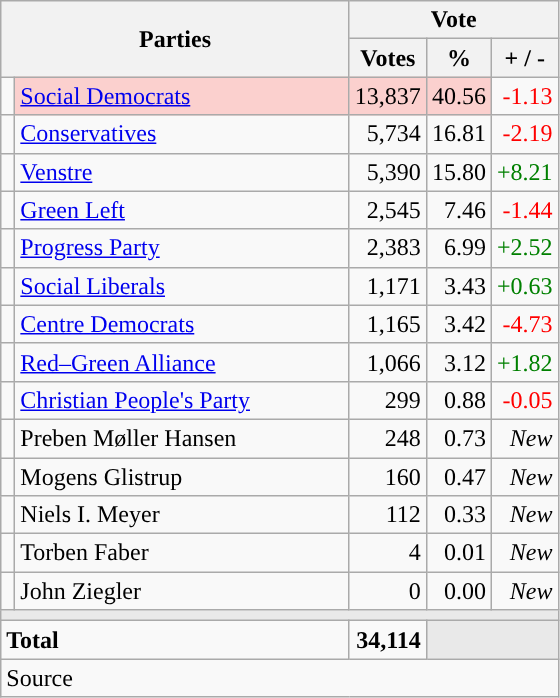<table class="wikitable" style="text-align:right;">
<tr>
<th style="text-align:centre;" rowspan="2" colspan="2" width="225">Parties</th>
<th colspan="3">Vote</th>
</tr>
<tr>
<th width="15">Votes</th>
<th width="15">%</th>
<th width="15">+ / -</th>
</tr>
<tr>
<td width="2" style="color:inherit;background:"></td>
<td bgcolor=#fbd0ce  align="left"><a href='#'>Social Democrats</a></td>
<td bgcolor=#fbd0ce>13,837</td>
<td bgcolor=#fbd0ce>40.56</td>
<td style=color:red;>-1.13</td>
</tr>
<tr>
<td width="2" style="color:inherit;background:"></td>
<td align="left"><a href='#'>Conservatives</a></td>
<td>5,734</td>
<td>16.81</td>
<td style=color:red;>-2.19</td>
</tr>
<tr>
<td width="2" style="color:inherit;background:"></td>
<td align="left"><a href='#'>Venstre</a></td>
<td>5,390</td>
<td>15.80</td>
<td style=color:green;>+8.21</td>
</tr>
<tr>
<td width="2" style="color:inherit;background:"></td>
<td align="left"><a href='#'>Green Left</a></td>
<td>2,545</td>
<td>7.46</td>
<td style=color:red;>-1.44</td>
</tr>
<tr>
<td width="2" style="color:inherit;background:"></td>
<td align="left"><a href='#'>Progress Party</a></td>
<td>2,383</td>
<td>6.99</td>
<td style=color:green;>+2.52</td>
</tr>
<tr>
<td width="2" style="color:inherit;background:"></td>
<td align="left"><a href='#'>Social Liberals</a></td>
<td>1,171</td>
<td>3.43</td>
<td style=color:green;>+0.63</td>
</tr>
<tr>
<td width="2" style="color:inherit;background:"></td>
<td align="left"><a href='#'>Centre Democrats</a></td>
<td>1,165</td>
<td>3.42</td>
<td style=color:red;>-4.73</td>
</tr>
<tr>
<td width="2" style="color:inherit;background:"></td>
<td align="left"><a href='#'>Red–Green Alliance</a></td>
<td>1,066</td>
<td>3.12</td>
<td style=color:green;>+1.82</td>
</tr>
<tr>
<td width="2" style="color:inherit;background:"></td>
<td align="left"><a href='#'>Christian People's Party</a></td>
<td>299</td>
<td>0.88</td>
<td style=color:red;>-0.05</td>
</tr>
<tr>
<td width="2" style="color:inherit;background:"></td>
<td align="left">Preben Møller Hansen</td>
<td>248</td>
<td>0.73</td>
<td><em>New</em></td>
</tr>
<tr>
<td width="2" style="color:inherit;background:"></td>
<td align="left">Mogens Glistrup</td>
<td>160</td>
<td>0.47</td>
<td><em>New</em></td>
</tr>
<tr>
<td width="2" style="color:inherit;background:"></td>
<td align="left">Niels I. Meyer</td>
<td>112</td>
<td>0.33</td>
<td><em>New</em></td>
</tr>
<tr>
<td width="2" style="color:inherit;background:"></td>
<td align="left">Torben Faber</td>
<td>4</td>
<td>0.01</td>
<td><em>New</em></td>
</tr>
<tr>
<td width="2" style="color:inherit;background:"></td>
<td align="left">John Ziegler</td>
<td>0</td>
<td>0.00</td>
<td><em>New</em></td>
</tr>
<tr>
<td colspan="7" bgcolor="#E9E9E9"></td>
</tr>
<tr>
<td align="left" colspan="2"><strong>Total</strong></td>
<td><strong>34,114</strong></td>
<td bgcolor="#E9E9E9" colspan="2"></td>
</tr>
<tr>
<td align="left" colspan="6">Source</td>
</tr>
</table>
